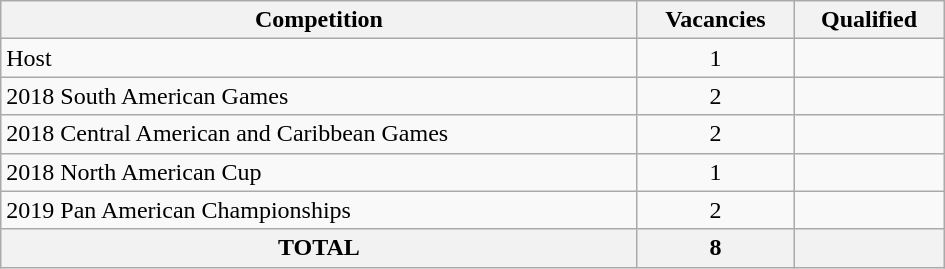<table class = "wikitable" width=630>
<tr>
<th>Competition</th>
<th>Vacancies</th>
<th>Qualified</th>
</tr>
<tr>
<td>Host</td>
<td align="center">1</td>
<td></td>
</tr>
<tr>
<td>2018 South American Games</td>
<td align="center">2</td>
<td><br></td>
</tr>
<tr>
<td>2018 Central American and Caribbean Games</td>
<td align="center">2</td>
<td><br></td>
</tr>
<tr>
<td>2018 North American Cup</td>
<td align="center">1</td>
<td></td>
</tr>
<tr>
<td>2019 Pan American Championships</td>
<td align="center">2</td>
<td><br></td>
</tr>
<tr>
<th>TOTAL</th>
<th>8</th>
<th></th>
</tr>
</table>
